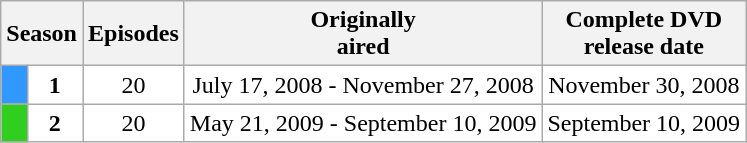<table class="wikitable" style="background:#FFFFFF;">
<tr>
<th colspan="2">Season</th>
<th>Episodes</th>
<th>Originally<br>aired</th>
<th>Complete DVD<br>release date</th>
</tr>
<tr>
<td bgcolor="#3198FF" height="10px"></td>
<td align="center"><strong>1</strong></td>
<td align="center">20 </td>
<td align="center">July 17, 2008 - November 27, 2008</td>
<td align="center">November 30, 2008 </td>
</tr>
<tr>
<td bgcolor="#2FCE1F" height="10px"></td>
<td align="center"><strong>2</strong></td>
<td align="center">20 </td>
<td align="center">May 21, 2009 - September 10, 2009</td>
<td align="center">September 10, 2009 </td>
</tr>
</table>
